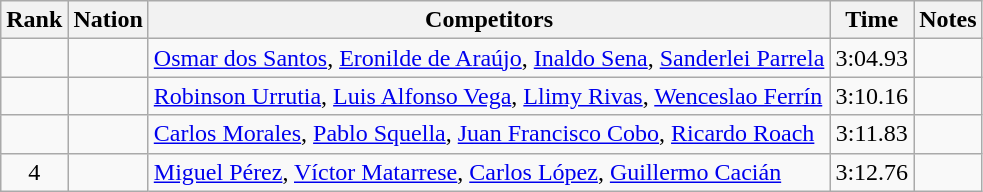<table class="wikitable sortable" style="text-align:center">
<tr>
<th>Rank</th>
<th>Nation</th>
<th>Competitors</th>
<th>Time</th>
<th>Notes</th>
</tr>
<tr>
<td></td>
<td align=left></td>
<td align=left><a href='#'>Osmar dos Santos</a>, <a href='#'>Eronilde de Araújo</a>, <a href='#'>Inaldo Sena</a>, <a href='#'>Sanderlei Parrela</a></td>
<td>3:04.93</td>
<td></td>
</tr>
<tr>
<td></td>
<td align=left></td>
<td align=left><a href='#'>Robinson Urrutia</a>, <a href='#'>Luis Alfonso Vega</a>, <a href='#'>Llimy Rivas</a>, <a href='#'>Wenceslao Ferrín</a></td>
<td>3:10.16</td>
<td></td>
</tr>
<tr>
<td></td>
<td align=left></td>
<td align=left><a href='#'>Carlos Morales</a>, <a href='#'>Pablo Squella</a>, <a href='#'>Juan Francisco Cobo</a>, <a href='#'>Ricardo Roach</a></td>
<td>3:11.83</td>
<td></td>
</tr>
<tr>
<td>4</td>
<td align=left></td>
<td align=left><a href='#'>Miguel Pérez</a>, <a href='#'>Víctor Matarrese</a>, <a href='#'>Carlos López</a>, <a href='#'>Guillermo Cacián</a></td>
<td>3:12.76</td>
<td></td>
</tr>
</table>
